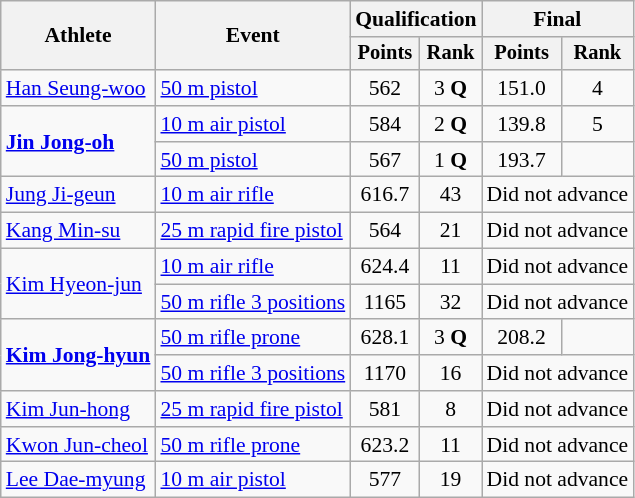<table class="wikitable" style="font-size:90%">
<tr>
<th rowspan="2">Athlete</th>
<th rowspan="2">Event</th>
<th colspan=2>Qualification</th>
<th colspan=2>Final</th>
</tr>
<tr style="font-size:95%">
<th>Points</th>
<th>Rank</th>
<th>Points</th>
<th>Rank</th>
</tr>
<tr align=center>
<td align=left><a href='#'>Han Seung-woo</a></td>
<td align=left><a href='#'>50 m pistol</a></td>
<td>562</td>
<td>3 <strong>Q</strong></td>
<td>151.0</td>
<td>4</td>
</tr>
<tr align=center>
<td align=left rowspan=2><strong><a href='#'>Jin Jong-oh</a></strong></td>
<td align=left><a href='#'>10 m air pistol</a></td>
<td>584</td>
<td>2 <strong>Q</strong></td>
<td>139.8</td>
<td>5</td>
</tr>
<tr align=center>
<td align=left><a href='#'>50 m pistol</a></td>
<td>567</td>
<td>1 <strong>Q</strong></td>
<td>193.7 </td>
<td></td>
</tr>
<tr align=center>
<td align=left><a href='#'>Jung Ji-geun</a></td>
<td align=left><a href='#'>10 m air rifle</a></td>
<td>616.7</td>
<td>43</td>
<td colspan=2>Did not advance</td>
</tr>
<tr align=center>
<td align=left><a href='#'>Kang Min-su</a></td>
<td align=left><a href='#'>25 m rapid fire pistol</a></td>
<td>564</td>
<td>21</td>
<td colspan=2>Did not advance</td>
</tr>
<tr align=center>
<td align=left rowspan=2><a href='#'>Kim Hyeon-jun</a></td>
<td align=left><a href='#'>10 m air rifle</a></td>
<td>624.4</td>
<td>11</td>
<td colspan=2>Did not advance</td>
</tr>
<tr align=center>
<td align=left><a href='#'>50 m rifle 3 positions</a></td>
<td>1165</td>
<td>32</td>
<td colspan=2>Did not advance</td>
</tr>
<tr align=center>
<td align=left rowspan=2><strong><a href='#'>Kim Jong-hyun</a></strong></td>
<td align=left><a href='#'>50 m rifle prone</a></td>
<td>628.1</td>
<td>3 <strong>Q</strong></td>
<td>208.2</td>
<td></td>
</tr>
<tr align=center>
<td align=left><a href='#'>50 m rifle 3 positions</a></td>
<td>1170</td>
<td>16</td>
<td colspan=2>Did not advance</td>
</tr>
<tr align=center>
<td align=left><a href='#'>Kim Jun-hong</a></td>
<td align=left><a href='#'>25 m rapid fire pistol</a></td>
<td>581</td>
<td>8</td>
<td colspan=2>Did not advance</td>
</tr>
<tr align=center>
<td align=left><a href='#'>Kwon Jun-cheol</a></td>
<td align=left><a href='#'>50 m rifle prone</a></td>
<td>623.2</td>
<td>11</td>
<td colspan=2>Did not advance</td>
</tr>
<tr align=center>
<td align=left><a href='#'>Lee Dae-myung</a></td>
<td align=left><a href='#'>10 m air pistol</a></td>
<td>577</td>
<td>19</td>
<td colspan=2>Did not advance</td>
</tr>
</table>
